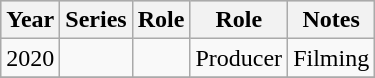<table class="wikitable sortable">
<tr style="background:#ccc; text-align:center;">
<th>Year</th>
<th>Series</th>
<th>Role</th>
<th>Role</th>
<th>Notes</th>
</tr>
<tr>
<td>2020</td>
<td></td>
<td></td>
<td>Producer</td>
<td>Filming</td>
</tr>
<tr>
</tr>
</table>
